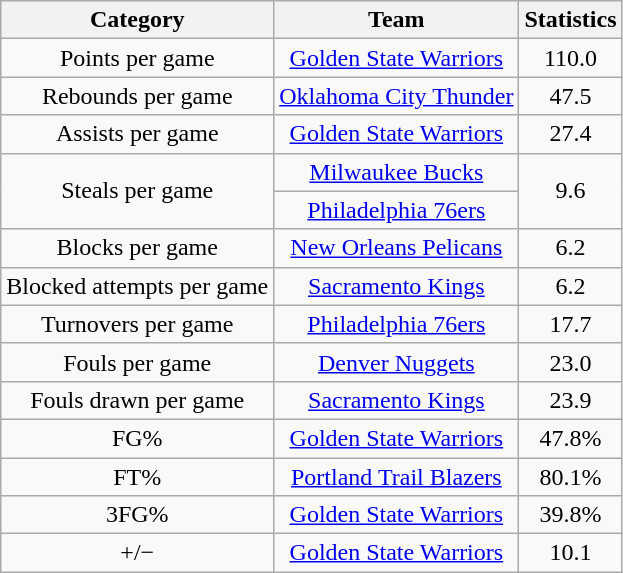<table class="wikitable" style="text-align:center">
<tr>
<th>Category</th>
<th>Team</th>
<th>Statistics</th>
</tr>
<tr>
<td>Points per game</td>
<td><a href='#'>Golden State Warriors</a></td>
<td>110.0</td>
</tr>
<tr>
<td>Rebounds per game</td>
<td><a href='#'>Oklahoma City Thunder</a></td>
<td>47.5</td>
</tr>
<tr>
<td>Assists per game</td>
<td><a href='#'>Golden State Warriors</a></td>
<td>27.4</td>
</tr>
<tr>
<td rowspan=2>Steals per game</td>
<td><a href='#'>Milwaukee Bucks</a></td>
<td rowspan=2>9.6</td>
</tr>
<tr>
<td><a href='#'>Philadelphia 76ers</a></td>
</tr>
<tr>
<td>Blocks per game</td>
<td><a href='#'>New Orleans Pelicans</a></td>
<td>6.2</td>
</tr>
<tr>
<td>Blocked attempts per game</td>
<td><a href='#'>Sacramento Kings</a></td>
<td>6.2</td>
</tr>
<tr>
<td>Turnovers per game</td>
<td><a href='#'>Philadelphia 76ers</a></td>
<td>17.7</td>
</tr>
<tr>
<td>Fouls per game</td>
<td><a href='#'>Denver Nuggets</a></td>
<td>23.0</td>
</tr>
<tr>
<td>Fouls drawn per game</td>
<td><a href='#'>Sacramento Kings</a></td>
<td>23.9</td>
</tr>
<tr>
<td>FG%</td>
<td><a href='#'>Golden State Warriors</a></td>
<td>47.8%</td>
</tr>
<tr>
<td>FT%</td>
<td><a href='#'>Portland Trail Blazers</a></td>
<td>80.1%</td>
</tr>
<tr>
<td>3FG%</td>
<td><a href='#'>Golden State Warriors</a></td>
<td>39.8%</td>
</tr>
<tr>
<td>+/−</td>
<td><a href='#'>Golden State Warriors</a></td>
<td>10.1</td>
</tr>
</table>
